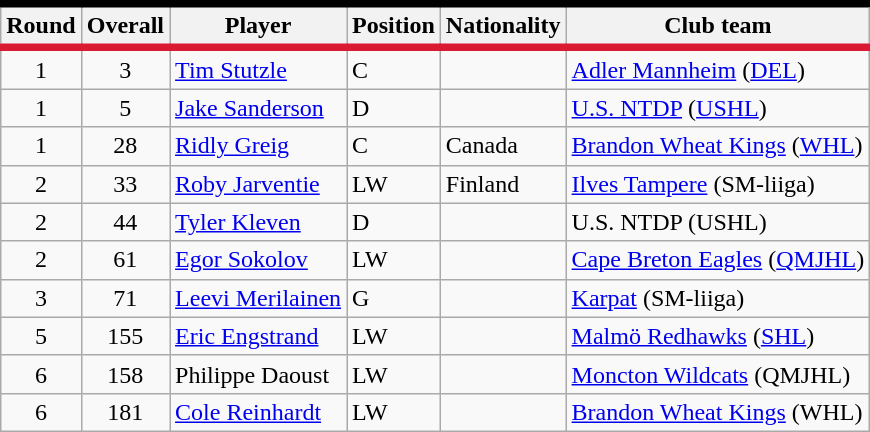<table class="wikitable sortable">
<tr style="background:#FFFFFF; border-top:#010101 5px solid; border-bottom:#DA1A32 5px solid;">
<th>Round</th>
<th>Overall</th>
<th>Player</th>
<th>Position</th>
<th>Nationality</th>
<th>Club team</th>
</tr>
<tr>
<td style="text-align:center;">1</td>
<td style="text-align:center;">3</td>
<td><a href='#'>Tim Stutzle</a></td>
<td>C</td>
<td></td>
<td><a href='#'>Adler Mannheim</a> (<a href='#'>DEL</a>)</td>
</tr>
<tr>
<td style="text-align:center;">1</td>
<td style="text-align:center;">5</td>
<td><a href='#'>Jake Sanderson</a></td>
<td>D</td>
<td></td>
<td><a href='#'>U.S. NTDP</a> (<a href='#'>USHL</a>)</td>
</tr>
<tr>
<td style="text-align:center;">1</td>
<td style="text-align:center;">28</td>
<td><a href='#'>Ridly Greig</a></td>
<td>C</td>
<td> Canada</td>
<td><a href='#'>Brandon Wheat Kings</a> (<a href='#'>WHL</a>)</td>
</tr>
<tr>
<td style="text-align:center;">2</td>
<td style="text-align:center;">33</td>
<td><a href='#'>Roby Jarventie</a></td>
<td>LW</td>
<td> Finland</td>
<td><a href='#'>Ilves Tampere</a> (SM-liiga)</td>
</tr>
<tr>
<td style="text-align:center;">2</td>
<td style="text-align:center;">44</td>
<td><a href='#'>Tyler Kleven</a></td>
<td>D</td>
<td></td>
<td>U.S. NTDP (USHL)</td>
</tr>
<tr>
<td style="text-align:center;">2</td>
<td style="text-align:center;">61</td>
<td><a href='#'>Egor Sokolov</a></td>
<td>LW</td>
<td></td>
<td><a href='#'>Cape Breton Eagles</a> (<a href='#'>QMJHL</a>)</td>
</tr>
<tr>
<td style="text-align:center;">3</td>
<td style="text-align:center;">71</td>
<td><a href='#'>Leevi Merilainen</a></td>
<td>G</td>
<td></td>
<td><a href='#'>Karpat</a> (SM-liiga)</td>
</tr>
<tr>
<td style="text-align:center;">5</td>
<td style="text-align:center;">155</td>
<td><a href='#'>Eric Engstrand</a></td>
<td>LW</td>
<td></td>
<td><a href='#'>Malmö Redhawks</a> (<a href='#'>SHL</a>)</td>
</tr>
<tr>
<td style="text-align:center;">6</td>
<td style="text-align:center;">158</td>
<td>Philippe Daoust</td>
<td>LW</td>
<td></td>
<td><a href='#'>Moncton Wildcats</a> (QMJHL)</td>
</tr>
<tr>
<td style="text-align:center;">6</td>
<td style="text-align:center;">181</td>
<td><a href='#'>Cole Reinhardt</a></td>
<td>LW</td>
<td></td>
<td><a href='#'>Brandon Wheat Kings</a> (WHL)</td>
</tr>
</table>
